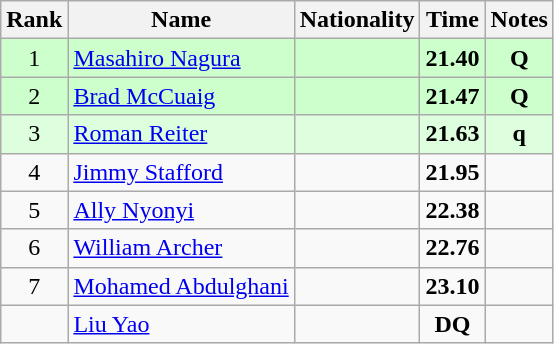<table class="wikitable sortable" style="text-align:center">
<tr>
<th>Rank</th>
<th>Name</th>
<th>Nationality</th>
<th>Time</th>
<th>Notes</th>
</tr>
<tr bgcolor=ccffcc>
<td>1</td>
<td align=left><a href='#'>Masahiro Nagura</a></td>
<td align=left></td>
<td><strong>21.40</strong></td>
<td><strong>Q</strong></td>
</tr>
<tr bgcolor=ccffcc>
<td>2</td>
<td align=left><a href='#'>Brad McCuaig</a></td>
<td align=left></td>
<td><strong>21.47</strong></td>
<td><strong>Q</strong></td>
</tr>
<tr bgcolor=ddffdd>
<td>3</td>
<td align=left><a href='#'>Roman Reiter</a></td>
<td align=left></td>
<td><strong>21.63</strong></td>
<td><strong>q</strong></td>
</tr>
<tr>
<td>4</td>
<td align=left><a href='#'>Jimmy Stafford</a></td>
<td align=left></td>
<td><strong>21.95</strong></td>
<td></td>
</tr>
<tr>
<td>5</td>
<td align=left><a href='#'>Ally Nyonyi</a></td>
<td align=left></td>
<td><strong>22.38</strong></td>
<td></td>
</tr>
<tr>
<td>6</td>
<td align=left><a href='#'>William Archer</a></td>
<td align=left></td>
<td><strong>22.76</strong></td>
<td></td>
</tr>
<tr>
<td>7</td>
<td align=left><a href='#'>Mohamed Abdulghani</a></td>
<td align=left></td>
<td><strong>23.10</strong></td>
<td></td>
</tr>
<tr>
<td></td>
<td align=left><a href='#'>Liu Yao</a></td>
<td align=left></td>
<td><strong>DQ</strong></td>
<td></td>
</tr>
</table>
